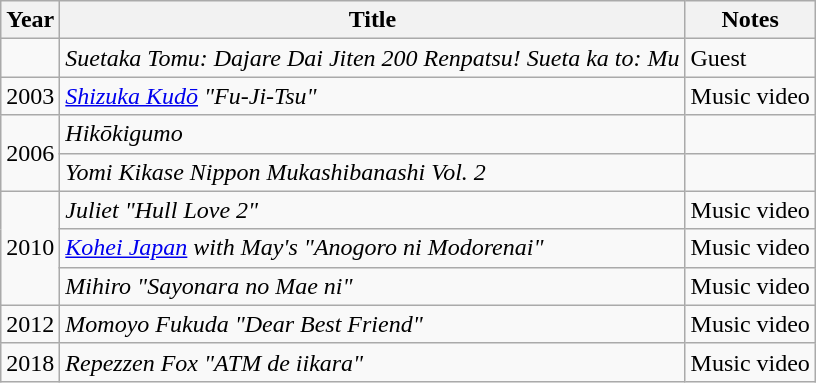<table class="wikitable">
<tr>
<th>Year</th>
<th>Title</th>
<th>Notes</th>
</tr>
<tr>
<td></td>
<td><em>Suetaka Tomu: Dajare Dai Jiten 200 Renpatsu! Sueta ka to: Mu</em></td>
<td>Guest</td>
</tr>
<tr>
<td>2003</td>
<td><em><a href='#'>Shizuka Kudō</a> "Fu-Ji-Tsu"</em></td>
<td>Music video</td>
</tr>
<tr>
<td rowspan="2">2006</td>
<td><em>Hikōkigumo</em></td>
<td></td>
</tr>
<tr>
<td><em>Yomi Kikase Nippon Mukashibanashi Vol. 2</em></td>
<td></td>
</tr>
<tr>
<td rowspan="3">2010</td>
<td><em>Juliet "Hull Love 2"</em></td>
<td>Music video</td>
</tr>
<tr>
<td><em><a href='#'>Kohei Japan</a> with May's "Anogoro ni Modorenai"</em></td>
<td>Music video</td>
</tr>
<tr>
<td><em>Mihiro "Sayonara no Mae ni"</em></td>
<td>Music video</td>
</tr>
<tr>
<td>2012</td>
<td><em>Momoyo Fukuda "Dear Best Friend"</em></td>
<td>Music video</td>
</tr>
<tr>
<td>2018</td>
<td><em>Repezzen Fox "ATM de iikara"</em></td>
<td>Music video</td>
</tr>
</table>
